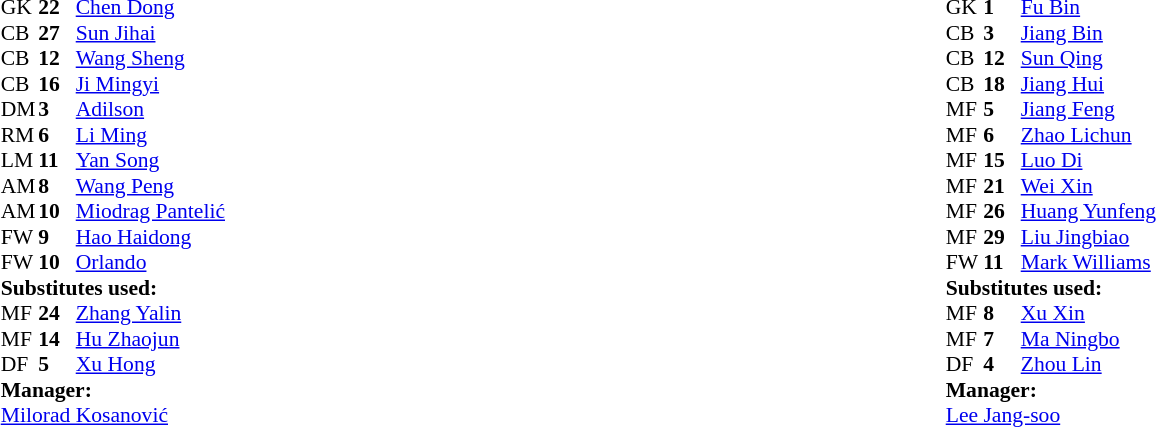<table width="100%">
<tr>
<td valign="top"></td>
<td valign="top" width="50%"><br><table style="font-size: 90%" cellspacing="0" cellpadding="0">
<tr>
<td colspan="4"></td>
</tr>
<tr>
<th width="25"></th>
<th width="25"></th>
</tr>
<tr>
<td>GK</td>
<td><strong>22</strong></td>
<td> <a href='#'>Chen Dong</a></td>
</tr>
<tr>
<td>CB</td>
<td><strong>27</strong></td>
<td> <a href='#'>Sun Jihai</a></td>
</tr>
<tr>
<td>CB</td>
<td><strong>12</strong></td>
<td> <a href='#'>Wang Sheng</a></td>
</tr>
<tr>
<td>CB</td>
<td><strong>16</strong></td>
<td> <a href='#'>Ji Mingyi</a></td>
</tr>
<tr>
<td>DM</td>
<td><strong>3</strong></td>
<td> <a href='#'>Adilson</a></td>
</tr>
<tr>
<td>RM</td>
<td><strong>6</strong></td>
<td> <a href='#'>Li Ming</a></td>
<td></td>
<td></td>
</tr>
<tr>
<td>LM</td>
<td><strong>11</strong></td>
<td> <a href='#'>Yan Song</a></td>
</tr>
<tr>
<td>AM</td>
<td><strong>8</strong></td>
<td> <a href='#'>Wang Peng</a></td>
</tr>
<tr>
<td>AM</td>
<td><strong>10</strong></td>
<td> <a href='#'>Miodrag Pantelić</a></td>
<td></td>
<td></td>
</tr>
<tr>
<td>FW</td>
<td><strong>9</strong></td>
<td> <a href='#'>Hao Haidong</a></td>
<td></td>
<td></td>
</tr>
<tr>
<td>FW</td>
<td><strong>10</strong></td>
<td> <a href='#'>Orlando</a></td>
</tr>
<tr>
<td colspan=3><strong>Substitutes used:</strong></td>
</tr>
<tr>
<td>MF</td>
<td><strong>24</strong></td>
<td> <a href='#'>Zhang Yalin</a></td>
<td></td>
<td></td>
</tr>
<tr>
<td>MF</td>
<td><strong>14</strong></td>
<td> <a href='#'>Hu Zhaojun</a></td>
<td></td>
<td></td>
</tr>
<tr>
<td>DF</td>
<td><strong>5</strong></td>
<td> <a href='#'>Xu Hong</a></td>
<td></td>
<td></td>
</tr>
<tr>
<td colspan=3><strong>Manager:</strong></td>
</tr>
<tr>
<td colspan=4> <a href='#'>Milorad Kosanović</a></td>
</tr>
</table>
</td>
<td valign="top" width="45%"><br><table style="font-size: 90%" cellspacing="0" cellpadding="0">
<tr>
<td colspan="4"></td>
</tr>
<tr>
<th width="25"></th>
<th width="25"></th>
</tr>
<tr>
<td>GK</td>
<td><strong>1</strong></td>
<td> <a href='#'>Fu Bin</a></td>
</tr>
<tr>
<td>CB</td>
<td><strong>3</strong></td>
<td> <a href='#'>Jiang Bin</a></td>
<td></td>
<td></td>
</tr>
<tr>
<td>CB</td>
<td><strong>12</strong></td>
<td> <a href='#'>Sun Qing</a></td>
</tr>
<tr>
<td>CB</td>
<td><strong>18</strong></td>
<td> <a href='#'>Jiang Hui</a></td>
</tr>
<tr>
<td>MF</td>
<td><strong>5</strong></td>
<td> <a href='#'>Jiang Feng</a></td>
</tr>
<tr>
<td>MF</td>
<td><strong>6</strong></td>
<td> <a href='#'>Zhao Lichun</a></td>
<td></td>
<td></td>
</tr>
<tr>
<td>MF</td>
<td><strong>15</strong></td>
<td> <a href='#'>Luo Di</a></td>
</tr>
<tr>
<td>MF</td>
<td><strong>21</strong></td>
<td> <a href='#'>Wei Xin</a></td>
</tr>
<tr>
<td>MF</td>
<td><strong>26</strong></td>
<td> <a href='#'>Huang Yunfeng</a></td>
<td></td>
<td></td>
</tr>
<tr>
<td>MF</td>
<td><strong>29</strong></td>
<td> <a href='#'>Liu Jingbiao</a></td>
</tr>
<tr>
<td>FW</td>
<td><strong>11</strong></td>
<td> <a href='#'>Mark Williams</a></td>
</tr>
<tr>
<td colspan=3><strong>Substitutes used:</strong></td>
</tr>
<tr>
<td>MF</td>
<td><strong>8</strong></td>
<td> <a href='#'>Xu Xin</a></td>
<td></td>
<td></td>
</tr>
<tr>
<td>MF</td>
<td><strong>7</strong></td>
<td> <a href='#'>Ma Ningbo</a></td>
<td></td>
<td></td>
</tr>
<tr>
<td>DF</td>
<td><strong>4</strong></td>
<td> <a href='#'>Zhou Lin</a></td>
<td></td>
<td></td>
</tr>
<tr>
<td colspan=4><strong>Manager:</strong></td>
</tr>
<tr>
<td colspan="4"> <a href='#'>Lee Jang-soo</a></td>
</tr>
</table>
</td>
</tr>
<tr>
</tr>
</table>
